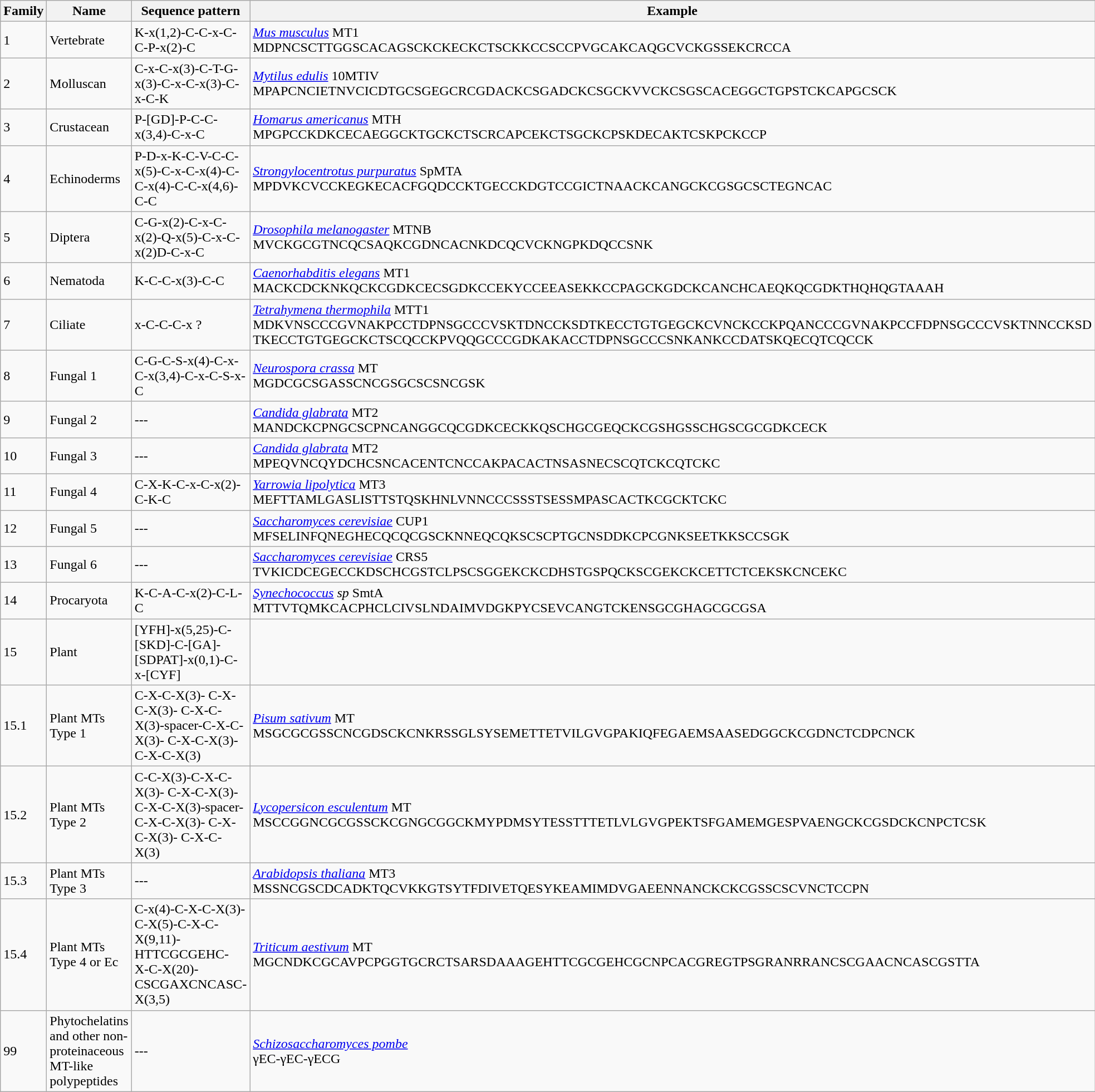<table class="wikitable">
<tr>
<th>Family</th>
<th style="width:140px">Name</th>
<th>Sequence pattern</th>
<th>Example</th>
</tr>
<tr>
<td>1</td>
<td>Vertebrate</td>
<td>K-x(1,2)-C-C-x-C-C-P-x(2)-C</td>
<td><em><a href='#'>Mus musculus</a></em> MT1 <br>MDPNCSCTTGGSCACAGSCKCKECKCTSCKKCCSCCPVGCAKCAQGCVCKGSSEKCRCCA</td>
</tr>
<tr>
<td>2</td>
<td>Molluscan</td>
<td>C-x-C-x(3)-C-T-G-x(3)-C-x-C-x(3)-C-x-C-K</td>
<td><em><a href='#'>Mytilus edulis</a></em> 10MTIV <br>MPAPCNCIETNVCICDTGCSGEGCRCGDACKCSGADCKCSGCKVVCKCSGSCACEGGCTGPSTCKCAPGCSCK</td>
</tr>
<tr>
<td>3</td>
<td>Crustacean</td>
<td>P-[GD]-P-C-C-x(3,4)-C-x-C</td>
<td><em><a href='#'>Homarus americanus</a></em> MTH <br>MPGPCCKDKCECAEGGCKTGCKCTSCRCAPCEKCTSGCKCPSKDECAKTCSKPCKCCP</td>
</tr>
<tr>
<td>4</td>
<td>Echinoderms</td>
<td>P-D-x-K-C-V-C-C-x(5)-C-x-C-x(4)-C-C-x(4)-C-C-x(4,6)-C-C</td>
<td><em><a href='#'>Strongylocentrotus purpuratus</a></em> SpMTA <br>MPDVKCVCCKEGKECACFGQDCCKTGECCKDGTCCGICTNAACKCANGCKCGSGCSCTEGNCAC</td>
</tr>
<tr>
<td>5</td>
<td>Diptera</td>
<td>C-G-x(2)-C-x-C-x(2)-Q-x(5)-C-x-C-x(2)D-C-x-C</td>
<td><em><a href='#'>Drosophila melanogaster</a></em> MTNB <br>MVCKGCGTNCQCSAQKCGDNCACNKDCQCVCKNGPKDQCCSNK</td>
</tr>
<tr>
<td>6</td>
<td>Nematoda</td>
<td>K-C-C-x(3)-C-C</td>
<td><em><a href='#'>Caenorhabditis elegans</a></em> MT1 <br>MACKCDCKNKQCKCGDKCECSGDKCCEKYCCEEASEKKCCPAGCKGDCKCANCHCAEQKQCGDKTHQHQGTAAAH</td>
</tr>
<tr>
<td>7</td>
<td>Ciliate</td>
<td>x-C-C-C-x ?</td>
<td><em><a href='#'>Tetrahymena thermophila</a></em> MTT1   <br>MDKVNSCCCGVNAKPCCTDPNSGCCCVSKTDNCCKSDTKECCTGTGEGCKCVNCKCCKPQANCCCGVNAKPCCFDPNSGCCCVSKTNNCCKSD TKECCTGTGEGCKCTSCQCCKPVQQGCCCGDKAKACCTDPNSGCCCSNKANKCCDATSKQECQTCQCCK</td>
</tr>
<tr>
<td>8</td>
<td>Fungal 1</td>
<td>C-G-C-S-x(4)-C-x-C-x(3,4)-C-x-C-S-x-C</td>
<td><em><a href='#'>Neurospora crassa</a></em> MT <br>MGDCGCSGASSCNCGSGCSCSNCGSK</td>
</tr>
<tr>
<td>9</td>
<td>Fungal 2</td>
<td>---</td>
<td><em><a href='#'>Candida glabrata</a></em> MT2 <br>MANDCKCPNGCSCPNCANGGCQCGDKCECKKQSCHGCGEQCKCGSHGSSCHGSCGCGDKCECK</td>
</tr>
<tr>
<td>10</td>
<td>Fungal 3</td>
<td>---</td>
<td><em><a href='#'>Candida glabrata</a></em> MT2 <br>MPEQVNCQYDCHCSNCACENTCNCCAKPACACTNSASNECSCQTCKCQTCKC</td>
</tr>
<tr>
<td>11</td>
<td>Fungal 4</td>
<td>C-X-K-C-x-C-x(2)-C-K-C</td>
<td><em><a href='#'>Yarrowia lipolytica</a></em> MT3 <br>MEFTTAMLGASLISTTSTQSKHNLVNNCCCSSSTSESSMPASCACTKCGCKTCKC</td>
</tr>
<tr>
<td>12</td>
<td>Fungal 5</td>
<td>---</td>
<td><em><a href='#'>Saccharomyces cerevisiae</a></em> CUP1 <br>MFSELINFQNEGHECQCQCGSCKNNEQCQKSCSCPTGCNSDDKCPCGNKSEETKKSCCSGK</td>
</tr>
<tr>
<td>13</td>
<td>Fungal 6</td>
<td>---</td>
<td><em><a href='#'>Saccharomyces cerevisiae</a></em> CRS5 <br>TVKICDCEGECCKDSCHCGSTCLPSCSGGEKCKCDHSTGSPQCKSCGEKCKCETTCTCEKSKCNCEKC</td>
</tr>
<tr>
<td>14</td>
<td>Procaryota</td>
<td>K-C-A-C-x(2)-C-L-C</td>
<td><em><a href='#'>Synechococcus</a> sp</em> SmtA <br>MTTVTQMKCACPHCLCIVSLNDAIMVDGKPYCSEVCANGTCKENSGCGHAGCGCGSA</td>
</tr>
<tr>
<td>15</td>
<td>Plant</td>
<td>[YFH]-x(5,25)-C-[SKD]-C-[GA]-[SDPAT]-x(0,1)-C-x-[CYF]</td>
<td></td>
</tr>
<tr>
<td>15.1</td>
<td>Plant MTs Type 1</td>
<td>C-X-C-X(3)- C-X-C-X(3)- C-X-C-X(3)-spacer-C-X-C-X(3)- C-X-C-X(3)- C-X-C-X(3)</td>
<td><em><a href='#'>Pisum sativum</a></em> MT  <br> MSGCGCGSSCNCGDSCKCNKRSSGLSYSEMETTETVILGVGPAKIQFEGAEMSAASEDGGCKCGDNCTCDPCNCK</td>
</tr>
<tr>
<td>15.2</td>
<td>Plant MTs Type 2</td>
<td>C-C-X(3)-C-X-C-X(3)- C-X-C-X(3)- C-X-C-X(3)-spacer- C-X-C-X(3)- C-X-C-X(3)- C-X-C-X(3)</td>
<td><em><a href='#'>Lycopersicon esculentum</a></em> MT <br>MSCCGGNCGCGSSCKCGNGCGGCKMYPDMSYTESSTTTETLVLGVGPEKTSFGAMEMGESPVAENGCKCGSDCKCNPCTCSK</td>
</tr>
<tr>
<td>15.3</td>
<td>Plant MTs Type 3</td>
<td>---</td>
<td><em><a href='#'>Arabidopsis thaliana</a></em> MT3 <br>MSSNCGSCDCADKTQCVKKGTSYTFDIVETQESYKEAMIMDVGAEENNANCKCKCGSSCSCVNCTCCPN</td>
</tr>
<tr>
<td>15.4</td>
<td>Plant MTs Type 4 or Ec</td>
<td>C-x(4)-C-X-C-X(3)-C-X(5)-C-X-C-X(9,11)-HTTCGCGEHC-<br>X-C-X(20)-CSCGAXCNCASC-X(3,5)</td>
<td><em><a href='#'>Triticum aestivum</a></em> MT <br>MGCNDKCGCAVPCPGGTGCRCTSARSDAAAGEHTTCGCGEHCGCNPCACGREGTPSGRANRRANCSCGAACNCASCGSTTA</td>
</tr>
<tr>
<td>99</td>
<td>Phytochelatins and other non-proteinaceous MT-like polypeptides</td>
<td>---</td>
<td><em><a href='#'>Schizosaccharomyces pombe</a></em> <br>γEC-γEC-γECG</td>
</tr>
</table>
